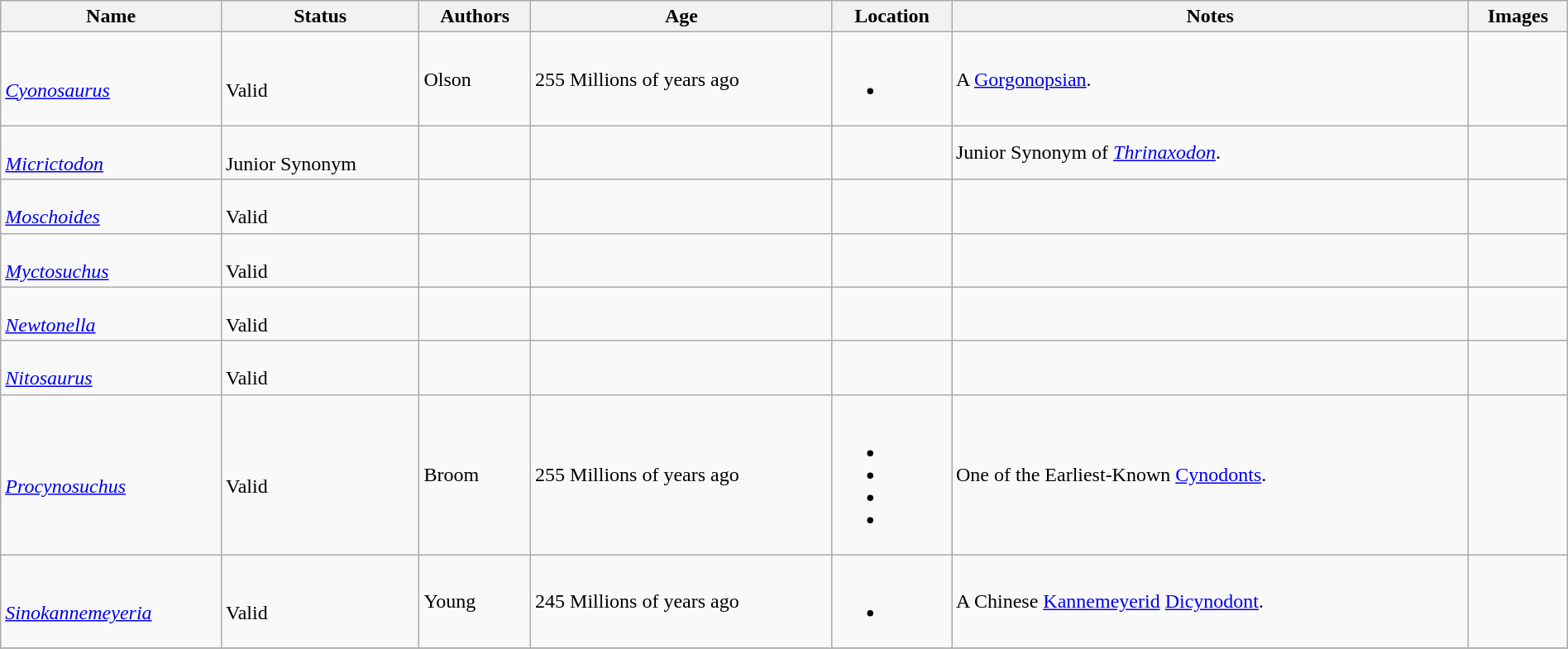<table class="wikitable sortable" align="center" width="100%">
<tr>
<th>Name</th>
<th>Status</th>
<th>Authors</th>
<th>Age</th>
<th>Location</th>
<th width="33%" class="unsortable">Notes</th>
<th>Images<br>
</th>
</tr>
<tr>
<td><br><em><a href='#'>Cyonosaurus</a></em></td>
<td><br>Valid</td>
<td>Olson</td>
<td>255 Millions of years ago</td>
<td><br><ul><li></li></ul></td>
<td>A <a href='#'>Gorgonopsian</a>.</td>
<td></td>
</tr>
<tr>
<td><br><em><a href='#'>Micrictodon</a></em></td>
<td><br>Junior Synonym</td>
<td></td>
<td></td>
<td></td>
<td>Junior Synonym of <em><a href='#'>Thrinaxodon</a></em>.</td>
<td></td>
</tr>
<tr>
<td><br><em><a href='#'>Moschoides</a></em></td>
<td><br>Valid</td>
<td></td>
<td></td>
<td></td>
<td></td>
<td></td>
</tr>
<tr>
<td><br><em><a href='#'>Myctosuchus</a></em></td>
<td><br>Valid</td>
<td></td>
<td></td>
<td></td>
<td></td>
<td></td>
</tr>
<tr>
<td><br><em><a href='#'>Newtonella</a></em></td>
<td><br>Valid</td>
<td></td>
<td></td>
<td></td>
<td></td>
<td></td>
</tr>
<tr>
<td><br><em><a href='#'>Nitosaurus</a></em></td>
<td><br>Valid</td>
<td></td>
<td></td>
<td></td>
<td></td>
<td></td>
</tr>
<tr>
<td><br><em><a href='#'>Procynosuchus</a></em></td>
<td><br>Valid</td>
<td>Broom</td>
<td>255 Millions of years ago</td>
<td><br><ul><li></li><li></li><li></li><li></li></ul></td>
<td>One of the Earliest-Known <a href='#'>Cynodonts</a>.</td>
<td></td>
</tr>
<tr>
<td><br><em><a href='#'>Sinokannemeyeria</a></em></td>
<td><br>Valid</td>
<td>Young</td>
<td>245 Millions of years ago</td>
<td><br><ul><li></li></ul></td>
<td>A Chinese <a href='#'>Kannemeyerid</a> <a href='#'>Dicynodont</a>.</td>
<td></td>
</tr>
<tr>
</tr>
</table>
